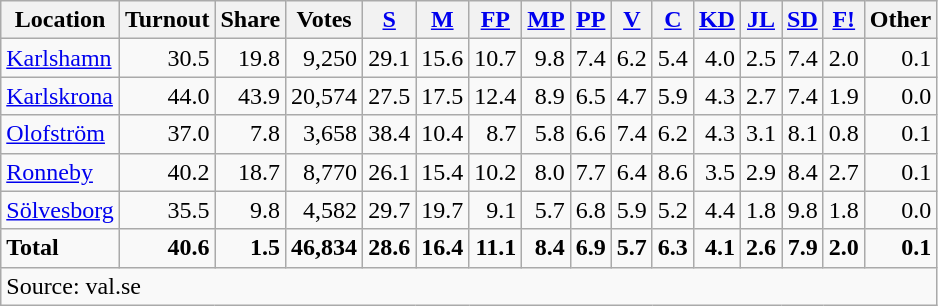<table class="wikitable sortable" style=text-align:right>
<tr>
<th>Location</th>
<th>Turnout</th>
<th>Share</th>
<th>Votes</th>
<th><a href='#'>S</a></th>
<th><a href='#'>M</a></th>
<th><a href='#'>FP</a></th>
<th><a href='#'>MP</a></th>
<th><a href='#'>PP</a></th>
<th><a href='#'>V</a></th>
<th><a href='#'>C</a></th>
<th><a href='#'>KD</a></th>
<th><a href='#'>JL</a></th>
<th><a href='#'>SD</a></th>
<th><a href='#'>F!</a></th>
<th>Other</th>
</tr>
<tr>
<td align=left><a href='#'>Karlshamn</a></td>
<td>30.5</td>
<td>19.8</td>
<td>9,250</td>
<td>29.1</td>
<td>15.6</td>
<td>10.7</td>
<td>9.8</td>
<td>7.4</td>
<td>6.2</td>
<td>5.4</td>
<td>4.0</td>
<td>2.5</td>
<td>7.4</td>
<td>2.0</td>
<td>0.1</td>
</tr>
<tr>
<td align=left><a href='#'>Karlskrona</a></td>
<td>44.0</td>
<td>43.9</td>
<td>20,574</td>
<td>27.5</td>
<td>17.5</td>
<td>12.4</td>
<td>8.9</td>
<td>6.5</td>
<td>4.7</td>
<td>5.9</td>
<td>4.3</td>
<td>2.7</td>
<td>7.4</td>
<td>1.9</td>
<td>0.0</td>
</tr>
<tr>
<td align=left><a href='#'>Olofström</a></td>
<td>37.0</td>
<td>7.8</td>
<td>3,658</td>
<td>38.4</td>
<td>10.4</td>
<td>8.7</td>
<td>5.8</td>
<td>6.6</td>
<td>7.4</td>
<td>6.2</td>
<td>4.3</td>
<td>3.1</td>
<td>8.1</td>
<td>0.8</td>
<td>0.1</td>
</tr>
<tr>
<td align=left><a href='#'>Ronneby</a></td>
<td>40.2</td>
<td>18.7</td>
<td>8,770</td>
<td>26.1</td>
<td>15.4</td>
<td>10.2</td>
<td>8.0</td>
<td>7.7</td>
<td>6.4</td>
<td>8.6</td>
<td>3.5</td>
<td>2.9</td>
<td>8.4</td>
<td>2.7</td>
<td>0.1</td>
</tr>
<tr>
<td align=left><a href='#'>Sölvesborg</a></td>
<td>35.5</td>
<td>9.8</td>
<td>4,582</td>
<td>29.7</td>
<td>19.7</td>
<td>9.1</td>
<td>5.7</td>
<td>6.8</td>
<td>5.9</td>
<td>5.2</td>
<td>4.4</td>
<td>1.8</td>
<td>9.8</td>
<td>1.8</td>
<td>0.0</td>
</tr>
<tr>
<td align=left><strong>Total</strong></td>
<td><strong>40.6</strong></td>
<td><strong>1.5</strong></td>
<td><strong>46,834</strong></td>
<td><strong>28.6</strong></td>
<td><strong>16.4</strong></td>
<td><strong>11.1</strong></td>
<td><strong>8.4</strong></td>
<td><strong>6.9</strong></td>
<td><strong>5.7</strong></td>
<td><strong>6.3</strong></td>
<td><strong>4.1</strong></td>
<td><strong>2.6</strong></td>
<td><strong>7.9</strong></td>
<td><strong>2.0</strong></td>
<td><strong>0.1</strong></td>
</tr>
<tr>
<td align=left colspan=16>Source: val.se </td>
</tr>
</table>
